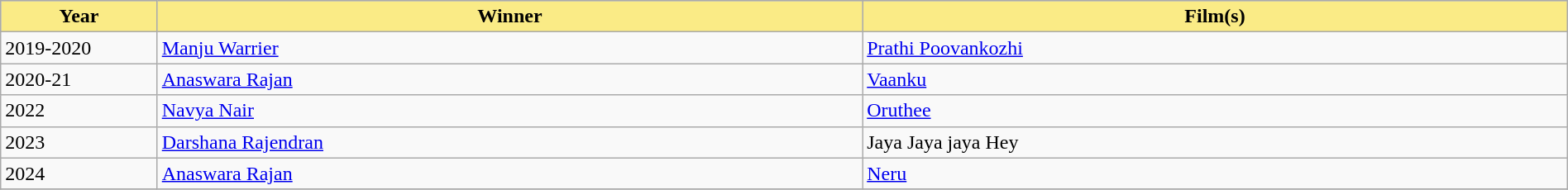<table class="wikitable" style="width:100%">
<tr bgcolor="#bebebe">
<th width="10%" style="background:#FAEB86">Year</th>
<th width="45%" style="background:#FAEB86">Winner</th>
<th width="45%" style="background:#FAEB86">Film(s)</th>
</tr>
<tr>
<td>2019-2020</td>
<td><a href='#'>Manju Warrier</a></td>
<td><a href='#'>Prathi Poovankozhi</a></td>
</tr>
<tr>
<td>2020-21</td>
<td><a href='#'>Anaswara Rajan</a></td>
<td><a href='#'>Vaanku</a></td>
</tr>
<tr>
<td>2022</td>
<td><a href='#'>Navya Nair</a></td>
<td><a href='#'>Oruthee</a></td>
</tr>
<tr>
<td>2023</td>
<td><a href='#'>Darshana Rajendran</a></td>
<td>Jaya Jaya jaya Hey</td>
</tr>
<tr>
<td>2024</td>
<td><a href='#'>Anaswara Rajan</a></td>
<td><a href='#'>Neru</a></td>
</tr>
<tr>
</tr>
</table>
